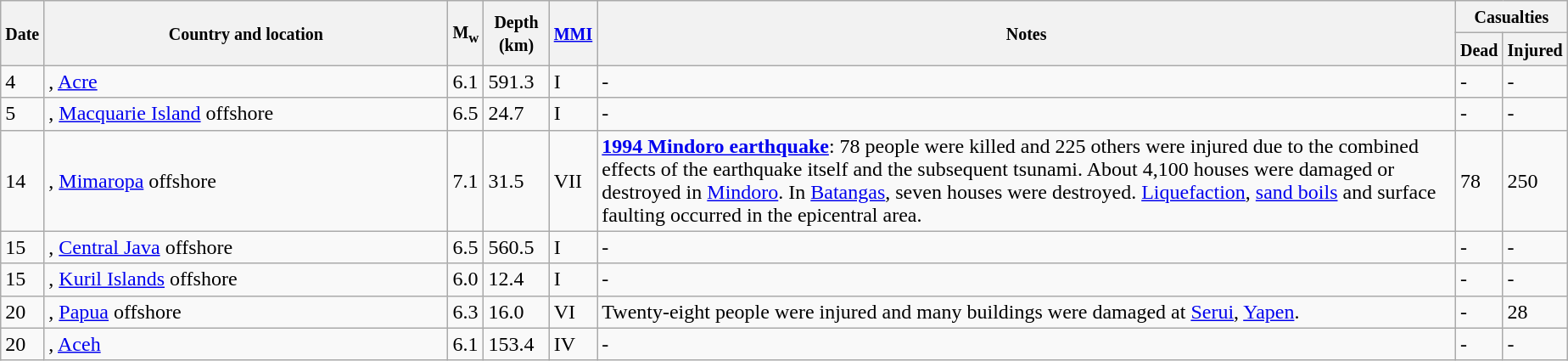<table class="wikitable sortable" style="border:1px black; margin-left:1em;">
<tr>
<th rowspan="2"><small>Date</small></th>
<th rowspan="2" style="width: 310px"><small>Country and location</small></th>
<th rowspan="2"><small>M<sub>w</sub></small></th>
<th rowspan="2"><small>Depth (km)</small></th>
<th rowspan="2"><small><a href='#'>MMI</a></small></th>
<th rowspan="2" class="unsortable"><small>Notes</small></th>
<th colspan="2"><small>Casualties</small></th>
</tr>
<tr>
<th><small>Dead</small></th>
<th><small>Injured</small></th>
</tr>
<tr>
<td>4</td>
<td>, <a href='#'>Acre</a></td>
<td>6.1</td>
<td>591.3</td>
<td>I</td>
<td>-</td>
<td>-</td>
<td>-</td>
</tr>
<tr>
<td>5</td>
<td>, <a href='#'>Macquarie Island</a> offshore</td>
<td>6.5</td>
<td>24.7</td>
<td>I</td>
<td>-</td>
<td>-</td>
<td>-</td>
</tr>
<tr>
<td>14</td>
<td>, <a href='#'>Mimaropa</a> offshore</td>
<td>7.1</td>
<td>31.5</td>
<td>VII</td>
<td><strong><a href='#'>1994 Mindoro earthquake</a></strong>: 78 people were killed and 225 others were injured due to the combined effects of the earthquake itself and the subsequent tsunami. About 4,100 houses were damaged or destroyed in <a href='#'>Mindoro</a>. In <a href='#'>Batangas</a>, seven houses were destroyed. <a href='#'>Liquefaction</a>, <a href='#'>sand boils</a> and surface faulting occurred in the epicentral area.</td>
<td>78</td>
<td>250</td>
</tr>
<tr>
<td>15</td>
<td>, <a href='#'>Central Java</a> offshore</td>
<td>6.5</td>
<td>560.5</td>
<td>I</td>
<td>-</td>
<td>-</td>
<td>-</td>
</tr>
<tr>
<td>15</td>
<td>, <a href='#'>Kuril Islands</a> offshore</td>
<td>6.0</td>
<td>12.4</td>
<td>I</td>
<td>-</td>
<td>-</td>
<td>-</td>
</tr>
<tr>
<td>20</td>
<td>, <a href='#'>Papua</a> offshore</td>
<td>6.3</td>
<td>16.0</td>
<td>VI</td>
<td>Twenty-eight people were injured and many buildings were damaged at <a href='#'>Serui</a>, <a href='#'>Yapen</a>.</td>
<td>-</td>
<td>28</td>
</tr>
<tr>
<td>20</td>
<td>, <a href='#'>Aceh</a></td>
<td>6.1</td>
<td>153.4</td>
<td>IV</td>
<td>-</td>
<td>-</td>
<td>-</td>
</tr>
</table>
